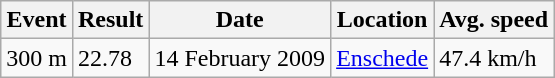<table class="wikitable">
<tr>
<th>Event</th>
<th>Result</th>
<th>Date</th>
<th>Location</th>
<th>Avg. speed</th>
</tr>
<tr>
<td>300 m</td>
<td>22.78</td>
<td>14 February 2009</td>
<td align="left"><a href='#'>Enschede</a></td>
<td>47.4 km/h</td>
</tr>
</table>
